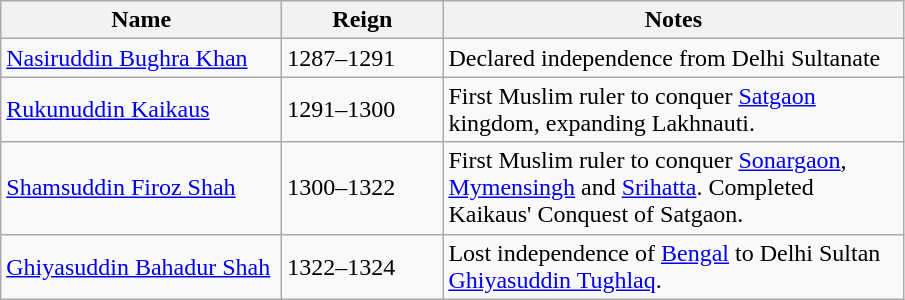<table class="wikitable">
<tr>
<th width="180">Name</th>
<th width="100">Reign</th>
<th width="300">Notes</th>
</tr>
<tr>
<td><a href='#'>Nasiruddin Bughra Khan</a></td>
<td>1287–1291</td>
<td>Declared independence from Delhi Sultanate</td>
</tr>
<tr>
<td><a href='#'>Rukunuddin Kaikaus</a></td>
<td>1291–1300</td>
<td>First Muslim ruler to conquer <a href='#'>Satgaon</a> kingdom, expanding Lakhnauti.</td>
</tr>
<tr>
<td><a href='#'>Shamsuddin Firoz Shah</a></td>
<td>1300–1322</td>
<td>First Muslim ruler to conquer <a href='#'>Sonargaon</a>, <a href='#'>Mymensingh</a> and <a href='#'>Srihatta</a>. Completed Kaikaus' Conquest of Satgaon.</td>
</tr>
<tr>
<td><a href='#'>Ghiyasuddin Bahadur Shah</a></td>
<td>1322–1324</td>
<td>Lost independence of <a href='#'>Bengal</a> to Delhi Sultan <a href='#'>Ghiyasuddin Tughlaq</a>.</td>
</tr>
</table>
